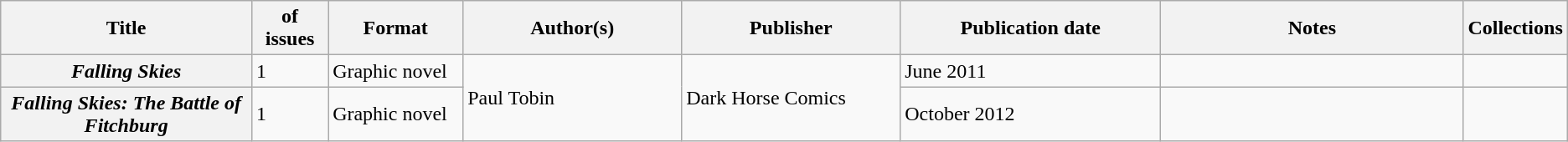<table class="wikitable">
<tr>
<th>Title</th>
<th style="width:40pt"> of issues</th>
<th style="width:75pt">Format</th>
<th style="width:125pt">Author(s)</th>
<th style="width:125pt">Publisher</th>
<th style="width:150pt">Publication date</th>
<th style="width:175pt">Notes</th>
<th>Collections</th>
</tr>
<tr>
<th><em>Falling Skies</em></th>
<td>1</td>
<td>Graphic novel</td>
<td rowspan="2">Paul Tobin</td>
<td rowspan="2">Dark Horse Comics</td>
<td>June 2011</td>
<td></td>
<td></td>
</tr>
<tr>
<th><em>Falling Skies: The Battle of Fitchburg</em></th>
<td>1</td>
<td>Graphic novel</td>
<td>October 2012</td>
<td></td>
<td></td>
</tr>
</table>
